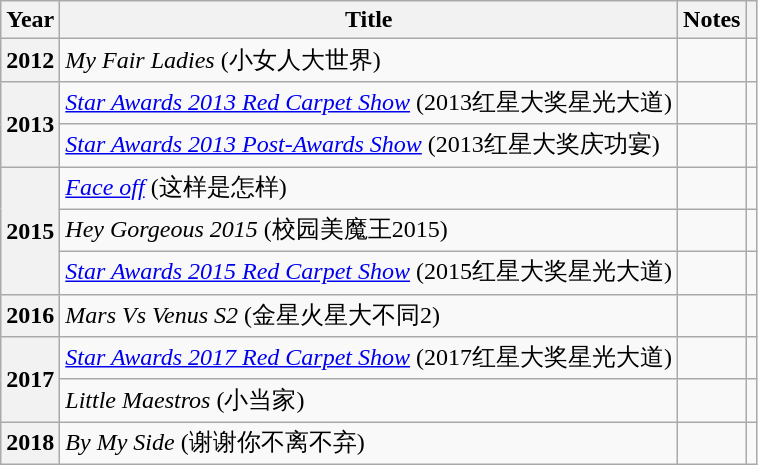<table class="wikitable sortable plainrowheaders">
<tr>
<th scope="col">Year</th>
<th scope="col">Title</th>
<th scope="col" class="unsortable">Notes</th>
<th scope="col" class="unsortable"></th>
</tr>
<tr>
<th scope="row">2012</th>
<td><em>My Fair Ladies</em> (小女人大世界)</td>
<td></td>
<td></td>
</tr>
<tr>
<th scope="row" rowspan="2">2013</th>
<td><em><a href='#'>Star Awards 2013 Red Carpet Show</a></em> (2013红星大奖星光大道)</td>
<td></td>
<td></td>
</tr>
<tr>
<td><em><a href='#'>Star Awards 2013 Post-Awards Show</a></em> (2013红星大奖庆功宴)</td>
<td></td>
<td></td>
</tr>
<tr>
<th scope="row" rowspan="3">2015</th>
<td><em><a href='#'>Face off</a></em> (这样是怎样)</td>
<td></td>
<td></td>
</tr>
<tr>
<td><em>Hey Gorgeous 2015</em> (校园美魔王2015)</td>
<td></td>
<td></td>
</tr>
<tr>
<td><em><a href='#'>Star Awards 2015 Red Carpet Show</a></em> (2015红星大奖星光大道)</td>
<td></td>
<td></td>
</tr>
<tr>
<th scope="row">2016</th>
<td><em>Mars Vs Venus S2</em> (金星火星大不同2)</td>
<td></td>
<td></td>
</tr>
<tr>
<th scope="row" rowspan="2">2017</th>
<td><em><a href='#'>Star Awards 2017 Red Carpet Show</a></em> (2017红星大奖星光大道)</td>
<td></td>
<td></td>
</tr>
<tr>
<td><em>Little Maestros</em> (小当家)</td>
<td></td>
<td></td>
</tr>
<tr>
<th scope="row" rowspan="1">2018</th>
<td><em>By My Side</em> (谢谢你不离不弃)</td>
<td></td>
<td></td>
</tr>
</table>
